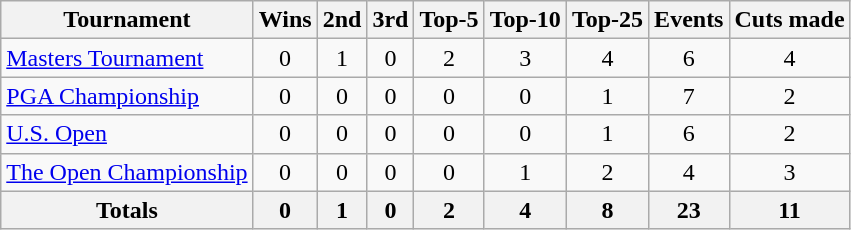<table class=wikitable style=text-align:center>
<tr>
<th>Tournament</th>
<th>Wins</th>
<th>2nd</th>
<th>3rd</th>
<th>Top-5</th>
<th>Top-10</th>
<th>Top-25</th>
<th>Events</th>
<th>Cuts made</th>
</tr>
<tr>
<td align=left><a href='#'>Masters Tournament</a></td>
<td>0</td>
<td>1</td>
<td>0</td>
<td>2</td>
<td>3</td>
<td>4</td>
<td>6</td>
<td>4</td>
</tr>
<tr>
<td align=left><a href='#'>PGA Championship</a></td>
<td>0</td>
<td>0</td>
<td>0</td>
<td>0</td>
<td>0</td>
<td>1</td>
<td>7</td>
<td>2</td>
</tr>
<tr>
<td align=left><a href='#'>U.S. Open</a></td>
<td>0</td>
<td>0</td>
<td>0</td>
<td>0</td>
<td>0</td>
<td>1</td>
<td>6</td>
<td>2</td>
</tr>
<tr>
<td align=left><a href='#'>The Open Championship</a></td>
<td>0</td>
<td>0</td>
<td>0</td>
<td>0</td>
<td>1</td>
<td>2</td>
<td>4</td>
<td>3</td>
</tr>
<tr>
<th>Totals</th>
<th>0</th>
<th>1</th>
<th>0</th>
<th>2</th>
<th>4</th>
<th>8</th>
<th>23</th>
<th>11</th>
</tr>
</table>
